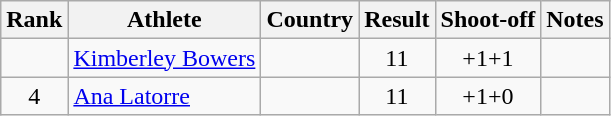<table class="wikitable sortable" style="text-align:center">
<tr>
<th>Rank</th>
<th>Athlete</th>
<th>Country</th>
<th>Result</th>
<th>Shoot-off</th>
<th class="unsortable">Notes</th>
</tr>
<tr>
<td></td>
<td align=left><a href='#'>Kimberley Bowers</a></td>
<td align=left></td>
<td>11</td>
<td>+1+1</td>
<td></td>
</tr>
<tr>
<td>4</td>
<td align=left><a href='#'>Ana Latorre</a></td>
<td align=left></td>
<td>11</td>
<td>+1+0</td>
<td></td>
</tr>
</table>
